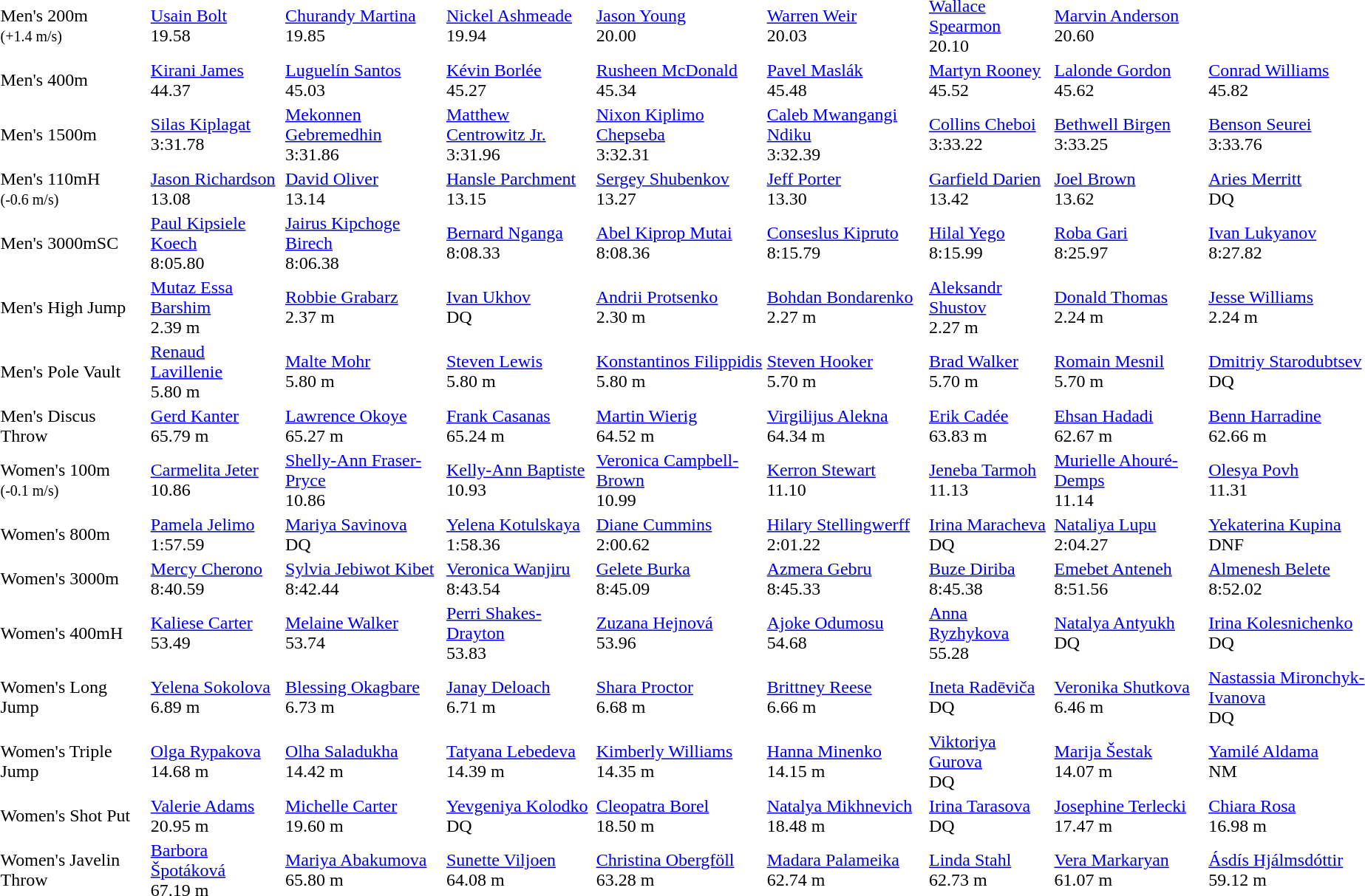<table>
<tr>
<td>Men's 200m<br><small>(+1.4 m/s)</small></td>
<td><a href='#'>Usain Bolt</a><br>  19.58</td>
<td><a href='#'>Churandy Martina</a><br>  19.85</td>
<td><a href='#'>Nickel Ashmeade</a><br>  19.94</td>
<td><a href='#'>Jason Young</a><br>  20.00</td>
<td><a href='#'>Warren Weir</a><br>  20.03</td>
<td><a href='#'>Wallace Spearmon</a><br>  20.10</td>
<td><a href='#'>Marvin Anderson</a><br>  20.60</td>
</tr>
<tr>
<td>Men's 400m</td>
<td><a href='#'>Kirani James</a><br>  44.37</td>
<td><a href='#'>Luguelín Santos</a><br>  45.03</td>
<td><a href='#'>Kévin Borlée</a><br>  45.27</td>
<td><a href='#'>Rusheen McDonald</a><br>  45.34</td>
<td><a href='#'>Pavel Maslák</a><br>  45.48</td>
<td><a href='#'>Martyn Rooney</a><br>  45.52</td>
<td><a href='#'>Lalonde Gordon</a><br>  45.62</td>
<td><a href='#'>Conrad Williams</a><br>  45.82</td>
</tr>
<tr>
<td>Men's 1500m</td>
<td><a href='#'>Silas Kiplagat</a><br>  3:31.78</td>
<td><a href='#'>Mekonnen Gebremedhin</a><br>  3:31.86</td>
<td><a href='#'>Matthew Centrowitz Jr.</a><br>  3:31.96</td>
<td><a href='#'>Nixon Kiplimo Chepseba</a><br>  3:32.31</td>
<td><a href='#'>Caleb Mwangangi Ndiku</a><br>  3:32.39</td>
<td><a href='#'>Collins Cheboi</a><br>  3:33.22</td>
<td><a href='#'>Bethwell Birgen</a><br>  3:33.25</td>
<td><a href='#'>Benson Seurei</a><br>  3:33.76</td>
</tr>
<tr>
<td>Men's 110mH<br><small>(-0.6 m/s)</small></td>
<td><a href='#'>Jason Richardson</a><br>  13.08</td>
<td><a href='#'>David Oliver</a><br>  13.14</td>
<td><a href='#'>Hansle Parchment</a><br>  13.15</td>
<td><a href='#'>Sergey Shubenkov</a><br>  13.27</td>
<td><a href='#'>Jeff Porter</a><br>  13.30</td>
<td><a href='#'>Garfield Darien</a><br>  13.42</td>
<td><a href='#'>Joel Brown</a><br>  13.62</td>
<td><a href='#'>Aries Merritt</a><br>  DQ</td>
</tr>
<tr>
<td>Men's 3000mSC</td>
<td><a href='#'>Paul Kipsiele Koech</a><br>  8:05.80</td>
<td><a href='#'>Jairus Kipchoge Birech</a><br>  8:06.38</td>
<td><a href='#'>Bernard Nganga</a><br>  8:08.33</td>
<td><a href='#'>Abel Kiprop Mutai</a><br>  8:08.36</td>
<td><a href='#'>Conseslus Kipruto</a><br>  8:15.79</td>
<td><a href='#'>Hilal Yego</a><br>  8:15.99</td>
<td><a href='#'>Roba Gari</a><br>  8:25.97</td>
<td><a href='#'>Ivan Lukyanov</a><br>  8:27.82</td>
</tr>
<tr>
<td>Men's High Jump</td>
<td><a href='#'>Mutaz Essa Barshim</a><br>  2.39 m</td>
<td><a href='#'>Robbie Grabarz</a><br>  2.37 m</td>
<td><a href='#'>Ivan Ukhov</a><br>  DQ</td>
<td><a href='#'>Andrii Protsenko</a><br>  2.30 m</td>
<td><a href='#'>Bohdan Bondarenko</a><br>  2.27 m</td>
<td><a href='#'>Aleksandr Shustov</a><br>  2.27 m</td>
<td><a href='#'>Donald Thomas</a><br>  2.24 m</td>
<td><a href='#'>Jesse Williams</a><br>  2.24 m</td>
</tr>
<tr>
<td>Men's Pole Vault</td>
<td><a href='#'>Renaud Lavillenie</a><br>  5.80 m</td>
<td><a href='#'>Malte Mohr</a><br>  5.80 m</td>
<td><a href='#'>Steven Lewis</a><br>  5.80 m</td>
<td><a href='#'>Konstantinos Filippidis</a><br>  5.80 m</td>
<td><a href='#'>Steven Hooker</a><br>  5.70 m</td>
<td><a href='#'>Brad Walker</a><br>  5.70 m</td>
<td><a href='#'>Romain Mesnil</a><br>  5.70 m</td>
<td><a href='#'>Dmitriy Starodubtsev</a><br>  DQ</td>
</tr>
<tr>
<td>Men's Discus Throw</td>
<td><a href='#'>Gerd Kanter</a><br>  65.79 m</td>
<td><a href='#'>Lawrence Okoye</a><br>  65.27 m</td>
<td><a href='#'>Frank Casanas</a><br>  65.24 m</td>
<td><a href='#'>Martin Wierig</a><br>  64.52 m</td>
<td><a href='#'>Virgilijus Alekna</a><br>  64.34 m</td>
<td><a href='#'>Erik Cadée</a><br>  63.83 m</td>
<td><a href='#'>Ehsan Hadadi</a><br>  62.67 m</td>
<td><a href='#'>Benn Harradine</a><br>  62.66 m</td>
</tr>
<tr>
<td>Women's 100m<br><small>(-0.1 m/s)</small></td>
<td><a href='#'>Carmelita Jeter</a><br>  10.86</td>
<td><a href='#'>Shelly-Ann Fraser-Pryce</a><br>  10.86</td>
<td><a href='#'>Kelly-Ann Baptiste</a><br>  10.93</td>
<td><a href='#'>Veronica Campbell-Brown</a><br>  10.99</td>
<td><a href='#'>Kerron Stewart</a><br>  11.10</td>
<td><a href='#'>Jeneba Tarmoh</a><br>  11.13</td>
<td><a href='#'>Murielle Ahouré-Demps</a><br>  11.14</td>
<td><a href='#'>Olesya Povh</a><br>  11.31</td>
</tr>
<tr>
<td>Women's 800m</td>
<td><a href='#'>Pamela Jelimo</a><br>  1:57.59</td>
<td><a href='#'>Mariya Savinova</a><br>  DQ</td>
<td><a href='#'>Yelena Kotulskaya</a><br>  1:58.36</td>
<td><a href='#'>Diane Cummins</a><br>  2:00.62</td>
<td><a href='#'>Hilary Stellingwerff</a><br>  2:01.22</td>
<td><a href='#'>Irina Maracheva</a><br>  DQ</td>
<td><a href='#'>Nataliya Lupu</a><br>  2:04.27</td>
<td><a href='#'>Yekaterina Kupina</a><br>  DNF</td>
</tr>
<tr>
<td>Women's 3000m</td>
<td><a href='#'>Mercy Cherono</a><br>  8:40.59</td>
<td><a href='#'>Sylvia Jebiwot Kibet</a><br>  8:42.44</td>
<td><a href='#'>Veronica Wanjiru</a><br>  8:43.54</td>
<td><a href='#'>Gelete Burka</a><br>  8:45.09</td>
<td><a href='#'>Azmera Gebru</a><br>  8:45.33</td>
<td><a href='#'>Buze Diriba</a><br>  8:45.38</td>
<td><a href='#'>Emebet Anteneh</a><br>  8:51.56</td>
<td><a href='#'>Almenesh Belete</a><br>  8:52.02</td>
</tr>
<tr>
<td>Women's 400mH</td>
<td><a href='#'>Kaliese Carter</a><br>  53.49</td>
<td><a href='#'>Melaine Walker</a><br>  53.74</td>
<td><a href='#'>Perri Shakes-Drayton</a><br>  53.83</td>
<td><a href='#'>Zuzana Hejnová</a><br>  53.96</td>
<td><a href='#'>Ajoke Odumosu</a><br>  54.68</td>
<td><a href='#'>Anna Ryzhykova</a><br>  55.28</td>
<td><a href='#'>Natalya Antyukh</a><br>  DQ</td>
<td><a href='#'>Irina Kolesnichenko</a><br>  DQ</td>
</tr>
<tr>
<td>Women's Long Jump</td>
<td><a href='#'>Yelena Sokolova</a><br>  6.89 m</td>
<td><a href='#'>Blessing Okagbare</a><br>  6.73 m</td>
<td><a href='#'>Janay Deloach</a><br>  6.71 m</td>
<td><a href='#'>Shara Proctor</a><br>  6.68 m</td>
<td><a href='#'>Brittney Reese</a><br>  6.66 m</td>
<td><a href='#'>Ineta Radēviča</a><br>  DQ</td>
<td><a href='#'>Veronika Shutkova</a><br>  6.46 m</td>
<td><a href='#'>Nastassia Mironchyk-Ivanova</a><br>  DQ</td>
</tr>
<tr>
<td>Women's Triple Jump</td>
<td><a href='#'>Olga Rypakova</a><br>  14.68 m</td>
<td><a href='#'>Olha Saladukha</a><br>  14.42 m</td>
<td><a href='#'>Tatyana Lebedeva</a><br>  14.39 m</td>
<td><a href='#'>Kimberly Williams</a><br>  14.35 m</td>
<td><a href='#'>Hanna Minenko</a><br>  14.15 m</td>
<td><a href='#'>Viktoriya Gurova</a><br>  DQ</td>
<td><a href='#'>Marija Šestak</a><br>  14.07 m</td>
<td><a href='#'>Yamilé Aldama</a><br>  NM</td>
</tr>
<tr>
<td>Women's Shot Put</td>
<td><a href='#'>Valerie Adams</a><br>  20.95 m</td>
<td><a href='#'>Michelle Carter</a><br>  19.60 m</td>
<td><a href='#'>Yevgeniya Kolodko</a><br>  DQ</td>
<td><a href='#'>Cleopatra Borel</a><br>  18.50 m</td>
<td><a href='#'>Natalya Mikhnevich</a><br>  18.48 m</td>
<td><a href='#'>Irina Tarasova</a><br>  DQ</td>
<td><a href='#'>Josephine Terlecki</a><br>  17.47 m</td>
<td><a href='#'>Chiara Rosa</a><br>  16.98 m</td>
</tr>
<tr>
<td>Women's Javelin Throw</td>
<td><a href='#'>Barbora Špotáková</a><br>  67.19 m</td>
<td><a href='#'>Mariya Abakumova</a><br>  65.80 m</td>
<td><a href='#'>Sunette Viljoen</a><br>  64.08 m</td>
<td><a href='#'>Christina Obergföll</a><br>  63.28 m</td>
<td><a href='#'>Madara Palameika</a><br>  62.74 m</td>
<td><a href='#'>Linda Stahl</a><br>  62.73 m</td>
<td><a href='#'>Vera Markaryan</a><br>  61.07 m</td>
<td><a href='#'>Ásdís Hjálmsdóttir</a><br>  59.12 m</td>
</tr>
</table>
